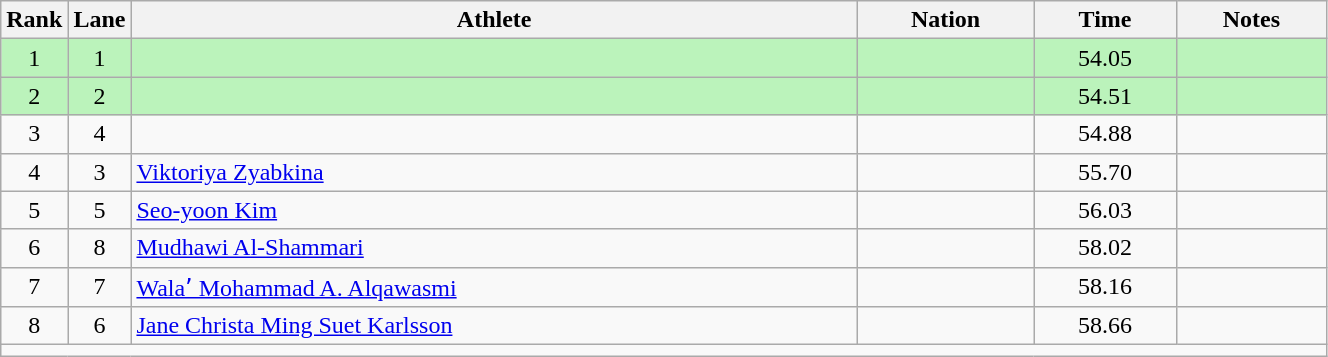<table class="wikitable sortable" style="text-align:center;width: 70%;">
<tr>
<th scope="col" style="width: 10px;">Rank</th>
<th scope="col" style="width: 10px;">Lane</th>
<th scope="col">Athlete</th>
<th scope="col">Nation</th>
<th scope="col">Time</th>
<th scope="col">Notes</th>
</tr>
<tr bgcolor=bbf3bb>
<td>1</td>
<td>1</td>
<td align=left></td>
<td align=left></td>
<td>54.05</td>
<td></td>
</tr>
<tr bgcolor=bbf3bb>
<td>2</td>
<td>2</td>
<td align=left></td>
<td align=left></td>
<td>54.51</td>
<td></td>
</tr>
<tr>
<td>3</td>
<td>4</td>
<td align="left"></td>
<td align="left"></td>
<td>54.88</td>
<td></td>
</tr>
<tr>
<td>4</td>
<td>3</td>
<td align="left"><a href='#'>Viktoriya Zyabkina</a></td>
<td align="left"></td>
<td>55.70</td>
<td></td>
</tr>
<tr>
<td>5</td>
<td>5</td>
<td align=left><a href='#'>Seo-yoon Kim</a></td>
<td align=left></td>
<td>56.03</td>
<td></td>
</tr>
<tr>
<td>6</td>
<td>8</td>
<td align="left"><a href='#'>Mudhawi Al-Shammari</a></td>
<td align="left"></td>
<td>58.02</td>
<td></td>
</tr>
<tr>
<td>7</td>
<td>7</td>
<td align=left><a href='#'>Walaʼ Mohammad A. Alqawasmi</a></td>
<td align=left></td>
<td>58.16</td>
<td></td>
</tr>
<tr>
<td>8</td>
<td>6</td>
<td align="left"><a href='#'>Jane Christa Ming Suet Karlsson</a></td>
<td align="left"></td>
<td>58.66</td>
<td></td>
</tr>
<tr class="sortbottom">
<td colspan="6"></td>
</tr>
</table>
